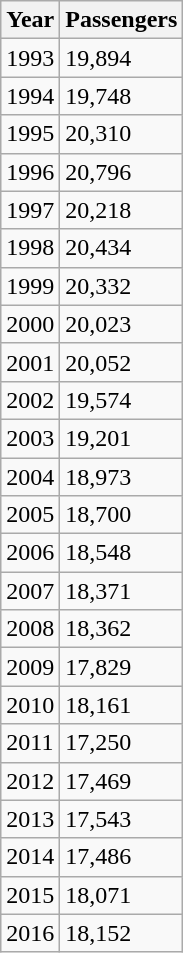<table class="wikitable">
<tr>
<th>Year</th>
<th>Passengers</th>
</tr>
<tr>
<td>1993</td>
<td>19,894</td>
</tr>
<tr>
<td>1994</td>
<td>19,748</td>
</tr>
<tr>
<td>1995</td>
<td>20,310</td>
</tr>
<tr>
<td>1996</td>
<td>20,796</td>
</tr>
<tr>
<td>1997</td>
<td>20,218</td>
</tr>
<tr>
<td>1998</td>
<td>20,434</td>
</tr>
<tr>
<td>1999</td>
<td>20,332</td>
</tr>
<tr>
<td>2000</td>
<td>20,023</td>
</tr>
<tr>
<td>2001</td>
<td>20,052</td>
</tr>
<tr>
<td>2002</td>
<td>19,574</td>
</tr>
<tr>
<td>2003</td>
<td>19,201</td>
</tr>
<tr>
<td>2004</td>
<td>18,973</td>
</tr>
<tr>
<td>2005</td>
<td>18,700</td>
</tr>
<tr>
<td>2006</td>
<td>18,548</td>
</tr>
<tr>
<td>2007</td>
<td>18,371</td>
</tr>
<tr>
<td>2008</td>
<td>18,362</td>
</tr>
<tr>
<td>2009</td>
<td>17,829</td>
</tr>
<tr>
<td>2010</td>
<td>18,161</td>
</tr>
<tr>
<td>2011</td>
<td>17,250</td>
</tr>
<tr>
<td>2012</td>
<td>17,469</td>
</tr>
<tr>
<td>2013</td>
<td>17,543</td>
</tr>
<tr>
<td>2014</td>
<td>17,486</td>
</tr>
<tr>
<td>2015</td>
<td>18,071</td>
</tr>
<tr>
<td>2016</td>
<td>18,152</td>
</tr>
</table>
